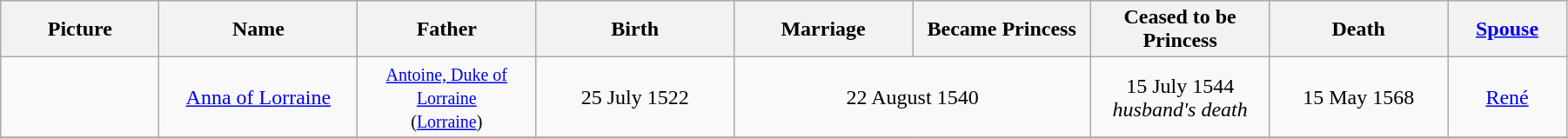<table width=95% class="wikitable">
<tr>
<th width = "8%">Picture</th>
<th width = "10%">Name</th>
<th width = "9%">Father</th>
<th width = "10%">Birth</th>
<th width = "9%">Marriage</th>
<th width = "9%">Became Princess</th>
<th width = "9%">Ceased to be Princess</th>
<th width = "9%">Death</th>
<th width = "6%"><a href='#'>Spouse</a></th>
</tr>
<tr>
<td align="center"></td>
<td align="center"><a href='#'>Anna of Lorraine</a></td>
<td align="center"><small><a href='#'>Antoine, Duke of Lorraine</a><br>(<a href='#'>Lorraine</a>)</small></td>
<td align="center">25 July 1522</td>
<td align=center colspan="2">22 August 1540</td>
<td align="center">15 July 1544<br><em>husband's death</em></td>
<td align="center">15 May 1568</td>
<td align="center"><a href='#'>René</a></td>
</tr>
<tr>
</tr>
</table>
